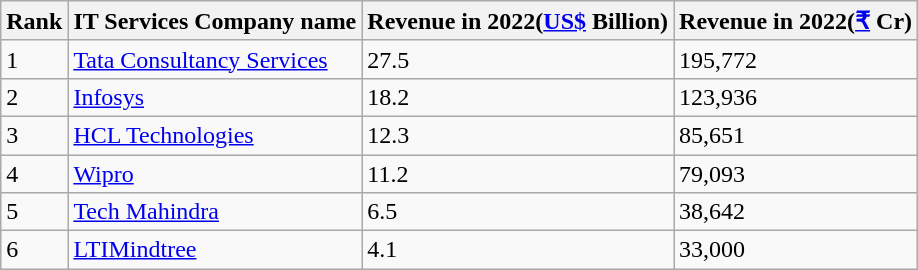<table class="wikitable">
<tr>
<th>Rank</th>
<th>IT Services Company name</th>
<th>Revenue in 2022(<a href='#'>US$</a> Billion)</th>
<th>Revenue in 2022(<a href='#'>₹</a> Cr)</th>
</tr>
<tr>
<td>1</td>
<td><a href='#'>Tata Consultancy Services</a></td>
<td>27.5</td>
<td>195,772</td>
</tr>
<tr>
<td>2</td>
<td><a href='#'>Infosys</a></td>
<td>18.2</td>
<td>123,936</td>
</tr>
<tr>
<td>3</td>
<td><a href='#'>HCL Technologies</a></td>
<td>12.3</td>
<td>85,651</td>
</tr>
<tr>
<td>4</td>
<td><a href='#'>Wipro</a></td>
<td>11.2</td>
<td>79,093</td>
</tr>
<tr>
<td>5</td>
<td><a href='#'>Tech Mahindra</a></td>
<td>6.5</td>
<td>38,642</td>
</tr>
<tr>
<td>6</td>
<td><a href='#'>LTIMindtree</a></td>
<td>4.1</td>
<td>33,000</td>
</tr>
</table>
